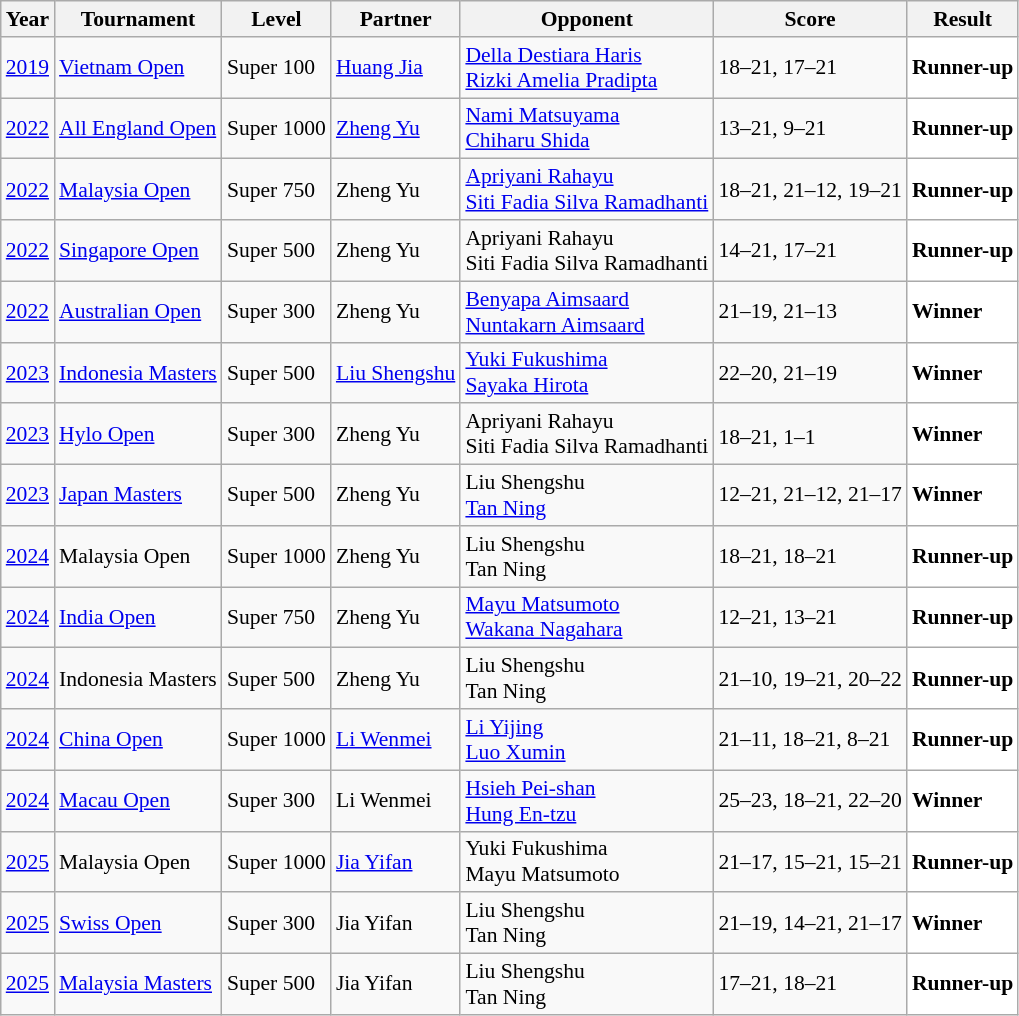<table class="sortable wikitable" style="font-size: 90%;">
<tr>
<th>Year</th>
<th>Tournament</th>
<th>Level</th>
<th>Partner</th>
<th>Opponent</th>
<th>Score</th>
<th>Result</th>
</tr>
<tr>
<td align="center"><a href='#'>2019</a></td>
<td align="left"><a href='#'>Vietnam Open</a></td>
<td align="left">Super 100</td>
<td align="left"> <a href='#'>Huang Jia</a></td>
<td align="left"> <a href='#'>Della Destiara Haris</a><br> <a href='#'>Rizki Amelia Pradipta</a></td>
<td align="left">18–21, 17–21</td>
<td style="text-align:left; background:white"> <strong>Runner-up</strong></td>
</tr>
<tr>
<td align="center"><a href='#'>2022</a></td>
<td align="left"><a href='#'>All England Open</a></td>
<td align="left">Super 1000</td>
<td align="left"> <a href='#'>Zheng Yu</a></td>
<td align="left"> <a href='#'>Nami Matsuyama</a><br> <a href='#'>Chiharu Shida</a></td>
<td align="left">13–21, 9–21</td>
<td style="text-align:left; background:white"> <strong>Runner-up</strong></td>
</tr>
<tr>
<td align="center"><a href='#'>2022</a></td>
<td align="left"><a href='#'>Malaysia Open</a></td>
<td align="left">Super 750</td>
<td align="left"> Zheng Yu</td>
<td align="left"> <a href='#'>Apriyani Rahayu</a><br> <a href='#'>Siti Fadia Silva Ramadhanti</a></td>
<td align="left">18–21, 21–12, 19–21</td>
<td style="text-align:left; background:white"> <strong>Runner-up</strong></td>
</tr>
<tr>
<td align="center"><a href='#'>2022</a></td>
<td align="left"><a href='#'>Singapore Open</a></td>
<td align="left">Super 500</td>
<td align="left"> Zheng Yu</td>
<td align="left"> Apriyani Rahayu<br> Siti Fadia Silva Ramadhanti</td>
<td align="left">14–21, 17–21</td>
<td style="text-align:left; background:white"> <strong>Runner-up</strong></td>
</tr>
<tr>
<td align="center"><a href='#'>2022</a></td>
<td align="left"><a href='#'>Australian Open</a></td>
<td align="left">Super 300</td>
<td align="left"> Zheng Yu</td>
<td align="left"> <a href='#'>Benyapa Aimsaard</a><br> <a href='#'>Nuntakarn Aimsaard</a></td>
<td align="left">21–19, 21–13</td>
<td style="text-align:left; background:white"> <strong>Winner</strong></td>
</tr>
<tr>
<td align="center"><a href='#'>2023</a></td>
<td align="left"><a href='#'>Indonesia Masters</a></td>
<td align="left">Super 500</td>
<td align="left"> <a href='#'>Liu Shengshu</a></td>
<td align="left"> <a href='#'>Yuki Fukushima</a><br> <a href='#'>Sayaka Hirota</a></td>
<td align="left">22–20, 21–19</td>
<td style="text-align:left; background:white"> <strong>Winner</strong></td>
</tr>
<tr>
<td align="center"><a href='#'>2023</a></td>
<td align="left"><a href='#'>Hylo Open</a></td>
<td align="left">Super 300</td>
<td align="left"> Zheng Yu</td>
<td align="left"> Apriyani Rahayu<br> Siti Fadia Silva Ramadhanti</td>
<td align="left">18–21, 1–1<sup></sup></td>
<td style="text-align:left; background:white"> <strong>Winner</strong></td>
</tr>
<tr>
<td align="center"><a href='#'>2023</a></td>
<td align="left"><a href='#'>Japan Masters</a></td>
<td align="left">Super 500</td>
<td align="left"> Zheng Yu</td>
<td align="left"> Liu Shengshu<br> <a href='#'>Tan Ning</a></td>
<td align="left">12–21, 21–12, 21–17</td>
<td style="text-align:left; background:white"> <strong>Winner</strong></td>
</tr>
<tr>
<td align="center"><a href='#'>2024</a></td>
<td align="left">Malaysia Open</td>
<td align="left">Super 1000</td>
<td align="left"> Zheng Yu</td>
<td align="left"> Liu Shengshu<br> Tan Ning</td>
<td align="left">18–21, 18–21</td>
<td style="text-align:left; background:white"> <strong>Runner-up</strong></td>
</tr>
<tr>
<td align="center"><a href='#'>2024</a></td>
<td align="left"><a href='#'>India Open</a></td>
<td align="left">Super 750</td>
<td align="left"> Zheng Yu</td>
<td align="left"> <a href='#'>Mayu Matsumoto</a><br> <a href='#'>Wakana Nagahara</a></td>
<td align="left">12–21, 13–21</td>
<td style="text-align:left; background:white"> <strong>Runner-up</strong></td>
</tr>
<tr>
<td align="center"><a href='#'>2024</a></td>
<td align="left">Indonesia Masters</td>
<td align="left">Super 500</td>
<td align="left"> Zheng Yu</td>
<td align="left"> Liu Shengshu<br> Tan Ning</td>
<td align="left">21–10, 19–21, 20–22</td>
<td style="text-align:left; background:white"> <strong>Runner-up</strong></td>
</tr>
<tr>
<td align="center"><a href='#'>2024</a></td>
<td align="left"><a href='#'>China Open</a></td>
<td align="left">Super 1000</td>
<td align="left"> <a href='#'>Li Wenmei</a></td>
<td align="left"> <a href='#'>Li Yijing</a><br> <a href='#'>Luo Xumin</a></td>
<td align="left">21–11, 18–21, 8–21</td>
<td style="text-align:left; background:white"> <strong>Runner-up</strong></td>
</tr>
<tr>
<td align="center"><a href='#'>2024</a></td>
<td align="left"><a href='#'>Macau Open</a></td>
<td align="left">Super 300</td>
<td align="left"> Li Wenmei</td>
<td align="left"> <a href='#'>Hsieh Pei-shan</a><br> <a href='#'>Hung En-tzu</a></td>
<td align="left">25–23, 18–21, 22–20</td>
<td style="text-align:left; background:white"> <strong>Winner</strong></td>
</tr>
<tr>
<td align="center"><a href='#'>2025</a></td>
<td align="left">Malaysia Open</td>
<td align="left">Super 1000</td>
<td align="left"> <a href='#'>Jia Yifan</a></td>
<td align="left"> Yuki Fukushima <br> Mayu Matsumoto</td>
<td align="left">21–17, 15–21, 15–21</td>
<td style="text-align:left; background:white"> <strong>Runner-up</strong></td>
</tr>
<tr>
<td align="center"><a href='#'>2025</a></td>
<td align="left"><a href='#'>Swiss Open</a></td>
<td align="left">Super 300</td>
<td align="left"> Jia Yifan</td>
<td align="left"> Liu Shengshu <br> Tan Ning</td>
<td align="left">21–19, 14–21, 21–17</td>
<td style="text-align:left; background: white"> <strong>Winner</strong></td>
</tr>
<tr>
<td align="center"><a href='#'>2025</a></td>
<td align="left"><a href='#'>Malaysia Masters</a></td>
<td align="left">Super 500</td>
<td align="left"> Jia Yifan</td>
<td align="left"> Liu Shengshu <br> Tan Ning</td>
<td align="left">17–21, 18–21</td>
<td style="text-align:left; background:white"> <strong>Runner-up</strong></td>
</tr>
</table>
